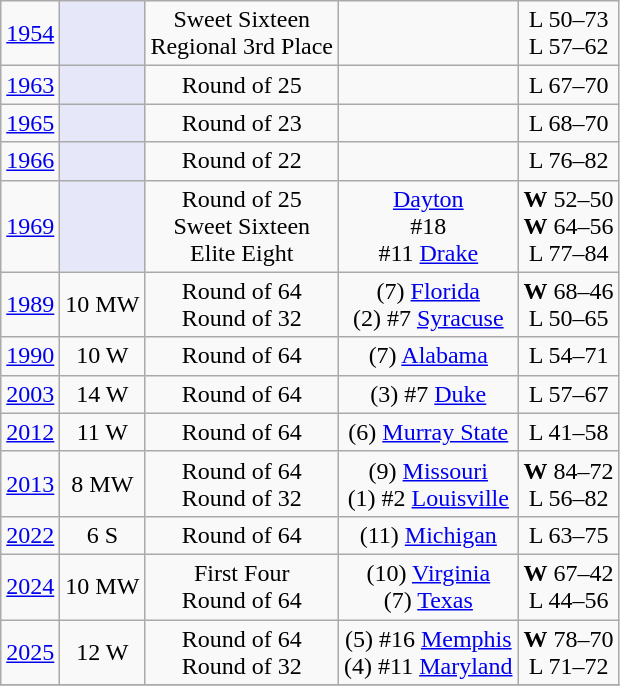<table class=wikitable style="text-align:center">
<tr>
<td><a href='#'>1954</a></td>
<td style="background:#E6E8FA;"></td>
<td>Sweet Sixteen<br>Regional 3rd Place</td>
<td><br></td>
<td>L 50–73<br>L 57–62</td>
</tr>
<tr>
<td><a href='#'>1963</a></td>
<td style="background:#E6E8FA;"></td>
<td>Round of 25</td>
<td></td>
<td>L 67–70</td>
</tr>
<tr>
<td><a href='#'>1965</a></td>
<td style="background:#E6E8FA;"></td>
<td>Round of 23</td>
<td></td>
<td>L 68–70</td>
</tr>
<tr>
<td><a href='#'>1966</a></td>
<td style="background:#E6E8FA;"></td>
<td>Round of 22</td>
<td></td>
<td>L 76–82</td>
</tr>
<tr>
<td><a href='#'>1969</a></td>
<td style="background:#E6E8FA;"></td>
<td>Round of 25<br>Sweet Sixteen<br>Elite Eight</td>
<td><a href='#'>Dayton</a><br>#18 <br>#11 <a href='#'>Drake</a></td>
<td><strong>W</strong> 52–50<br><strong>W</strong> 64–56<br>L 77–84</td>
</tr>
<tr>
<td><a href='#'>1989</a></td>
<td>10 MW</td>
<td>Round of 64<br>Round of 32</td>
<td>(7) <a href='#'>Florida</a><br>(2) #7 <a href='#'>Syracuse</a></td>
<td><strong>W</strong> 68–46<br>L 50–65</td>
</tr>
<tr>
<td><a href='#'>1990</a></td>
<td>10 W</td>
<td>Round of 64</td>
<td>(7) <a href='#'>Alabama</a></td>
<td>L 54–71</td>
</tr>
<tr>
<td><a href='#'>2003</a></td>
<td>14 W</td>
<td>Round of 64</td>
<td>(3) #7 <a href='#'>Duke</a></td>
<td>L 57–67</td>
</tr>
<tr>
<td><a href='#'>2012</a></td>
<td>11 W</td>
<td>Round of 64</td>
<td>(6) <a href='#'>Murray State</a></td>
<td>L 41–58</td>
</tr>
<tr>
<td><a href='#'>2013</a></td>
<td>8 MW</td>
<td>Round of 64<br>Round of 32</td>
<td>(9) <a href='#'>Missouri</a><br>(1) #2 <a href='#'>Louisville</a></td>
<td><strong>W</strong> 84–72<br>L 56–82</td>
</tr>
<tr>
<td><a href='#'>2022</a></td>
<td>6 S</td>
<td>Round of 64</td>
<td>(11) <a href='#'>Michigan</a></td>
<td>L 63–75</td>
</tr>
<tr>
<td><a href='#'>2024</a></td>
<td>10 MW</td>
<td>First Four<br>Round of 64</td>
<td>(10) <a href='#'>Virginia</a><br>(7) <a href='#'>Texas</a></td>
<td><strong>W</strong> 67–42<br> L 44–56</td>
</tr>
<tr>
<td><a href='#'>2025</a></td>
<td>12 W</td>
<td>Round of 64<br>Round of 32</td>
<td>(5) #16 <a href='#'>Memphis</a><br> (4) #11 <a href='#'>Maryland</a></td>
<td><strong>W</strong> 78–70<br> L 71–72</td>
</tr>
<tr>
</tr>
</table>
